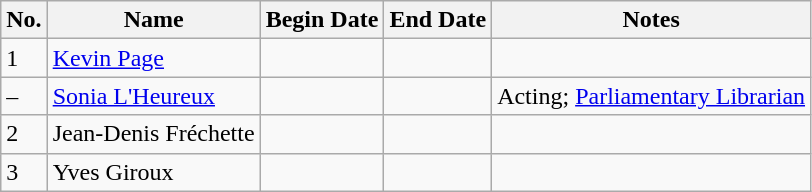<table class="wikitable sortable">
<tr>
<th>No.</th>
<th>Name</th>
<th>Begin Date</th>
<th>End Date</th>
<th>Notes</th>
</tr>
<tr>
<td>1</td>
<td><a href='#'>Kevin Page</a></td>
<td></td>
<td></td>
<td></td>
</tr>
<tr>
<td>–</td>
<td><a href='#'>Sonia L'Heureux</a></td>
<td></td>
<td></td>
<td>Acting; <a href='#'>Parliamentary Librarian</a></td>
</tr>
<tr>
<td>2</td>
<td>Jean-Denis Fréchette</td>
<td></td>
<td></td>
<td></td>
</tr>
<tr>
<td>3</td>
<td>Yves Giroux</td>
<td></td>
<td></td>
<td></td>
</tr>
</table>
